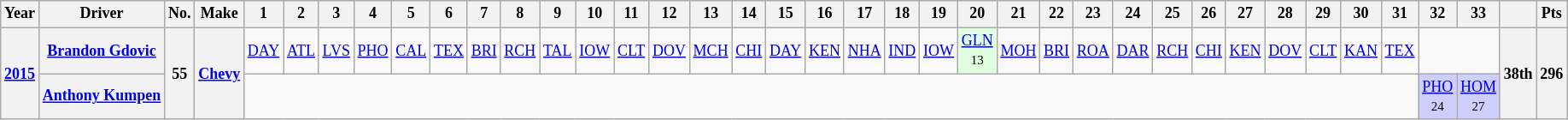<table class="wikitable" style="text-align:center; font-size:75%">
<tr>
<th>Year</th>
<th>Driver</th>
<th>No.</th>
<th>Make</th>
<th>1</th>
<th>2</th>
<th>3</th>
<th>4</th>
<th>5</th>
<th>6</th>
<th>7</th>
<th>8</th>
<th>9</th>
<th>10</th>
<th>11</th>
<th>12</th>
<th>13</th>
<th>14</th>
<th>15</th>
<th>16</th>
<th>17</th>
<th>18</th>
<th>19</th>
<th>20</th>
<th>21</th>
<th>22</th>
<th>23</th>
<th>24</th>
<th>25</th>
<th>26</th>
<th>27</th>
<th>28</th>
<th>29</th>
<th>30</th>
<th>31</th>
<th>32</th>
<th>33</th>
<th></th>
<th>Pts</th>
</tr>
<tr>
<th rowspan=2><a href='#'>2015</a></th>
<th><a href='#'>Brandon Gdovic</a></th>
<th rowspan=2>55</th>
<th rowspan=2><a href='#'>Chevy</a></th>
<td><a href='#'>DAY</a></td>
<td><a href='#'>ATL</a></td>
<td><a href='#'>LVS</a></td>
<td><a href='#'>PHO</a></td>
<td><a href='#'>CAL</a></td>
<td><a href='#'>TEX</a></td>
<td><a href='#'>BRI</a></td>
<td><a href='#'>RCH</a></td>
<td><a href='#'>TAL</a></td>
<td><a href='#'>IOW</a></td>
<td><a href='#'>CLT</a></td>
<td><a href='#'>DOV</a></td>
<td><a href='#'>MCH</a></td>
<td><a href='#'>CHI</a></td>
<td><a href='#'>DAY</a></td>
<td><a href='#'>KEN</a></td>
<td><a href='#'>NHA</a></td>
<td><a href='#'>IND</a></td>
<td><a href='#'>IOW</a></td>
<td style="background:#DFFFDF;"><a href='#'>GLN</a><br><small>13</small></td>
<td><a href='#'>MOH</a></td>
<td><a href='#'>BRI</a></td>
<td><a href='#'>ROA</a></td>
<td><a href='#'>DAR</a></td>
<td><a href='#'>RCH</a></td>
<td><a href='#'>CHI</a></td>
<td><a href='#'>KEN</a></td>
<td><a href='#'>DOV</a></td>
<td><a href='#'>CLT</a></td>
<td><a href='#'>KAN</a></td>
<td><a href='#'>TEX</a></td>
<td colspan=2></td>
<th rowspan=2>38th</th>
<th rowspan=2>296</th>
</tr>
<tr>
<th><a href='#'>Anthony Kumpen</a></th>
<td colspan=31></td>
<td style="background:#CFCFFF;"><a href='#'>PHO</a><br><small>24</small></td>
<td style="background:#CFCFFF;"><a href='#'>HOM</a><br><small>27</small></td>
</tr>
</table>
